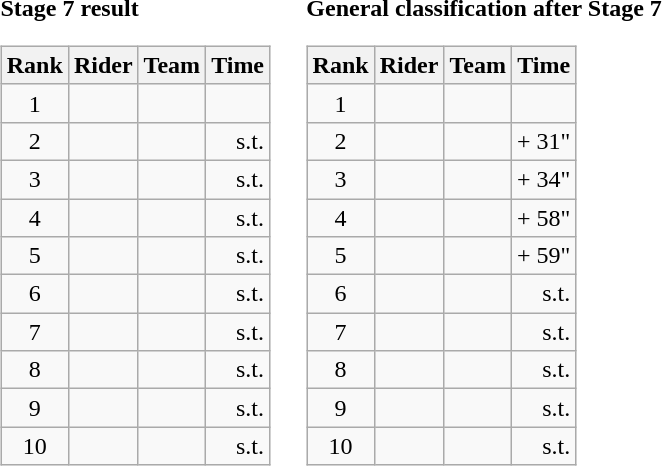<table>
<tr>
<td><strong>Stage 7 result</strong><br><table class="wikitable">
<tr>
<th scope="col">Rank</th>
<th scope="col">Rider</th>
<th scope="col">Team</th>
<th scope="col">Time</th>
</tr>
<tr>
<td style="text-align:center;">1</td>
<td></td>
<td></td>
<td style="text-align:right;"></td>
</tr>
<tr>
<td style="text-align:center;">2</td>
<td></td>
<td></td>
<td style="text-align:right;">s.t.</td>
</tr>
<tr>
<td style="text-align:center;">3</td>
<td></td>
<td></td>
<td style="text-align:right;">s.t.</td>
</tr>
<tr>
<td style="text-align:center;">4</td>
<td></td>
<td></td>
<td style="text-align:right;">s.t.</td>
</tr>
<tr>
<td style="text-align:center;">5</td>
<td></td>
<td></td>
<td style="text-align:right;">s.t.</td>
</tr>
<tr>
<td style="text-align:center;">6</td>
<td></td>
<td></td>
<td style="text-align:right;">s.t.</td>
</tr>
<tr>
<td style="text-align:center;">7</td>
<td></td>
<td></td>
<td style="text-align:right;">s.t.</td>
</tr>
<tr>
<td style="text-align:center;">8</td>
<td></td>
<td></td>
<td style="text-align:right;">s.t.</td>
</tr>
<tr>
<td style="text-align:center;">9</td>
<td></td>
<td></td>
<td style="text-align:right;">s.t.</td>
</tr>
<tr>
<td style="text-align:center;">10</td>
<td></td>
<td></td>
<td style="text-align:right;">s.t.</td>
</tr>
</table>
</td>
<td></td>
<td><strong>General classification after Stage 7</strong><br><table class="wikitable">
<tr>
<th scope="col">Rank</th>
<th scope="col">Rider</th>
<th scope="col">Team</th>
<th scope="col">Time</th>
</tr>
<tr>
<td style="text-align:center;">1</td>
<td></td>
<td></td>
<td style="text-align:right;"></td>
</tr>
<tr>
<td style="text-align:center;">2</td>
<td></td>
<td></td>
<td style="text-align:right;">+ 31"</td>
</tr>
<tr>
<td style="text-align:center;">3</td>
<td></td>
<td></td>
<td style="text-align:right;">+ 34"</td>
</tr>
<tr>
<td style="text-align:center;">4</td>
<td></td>
<td></td>
<td style="text-align:right;">+ 58"</td>
</tr>
<tr>
<td style="text-align:center;">5</td>
<td></td>
<td></td>
<td style="text-align:right;">+ 59"</td>
</tr>
<tr>
<td style="text-align:center;">6</td>
<td></td>
<td></td>
<td style="text-align:right;">s.t.</td>
</tr>
<tr>
<td style="text-align:center;">7</td>
<td></td>
<td></td>
<td style="text-align:right;">s.t.</td>
</tr>
<tr>
<td style="text-align:center;">8</td>
<td></td>
<td></td>
<td style="text-align:right;">s.t.</td>
</tr>
<tr>
<td style="text-align:center;">9</td>
<td></td>
<td></td>
<td style="text-align:right;">s.t.</td>
</tr>
<tr>
<td style="text-align:center;">10</td>
<td></td>
<td></td>
<td style="text-align:right;">s.t.</td>
</tr>
</table>
</td>
</tr>
</table>
